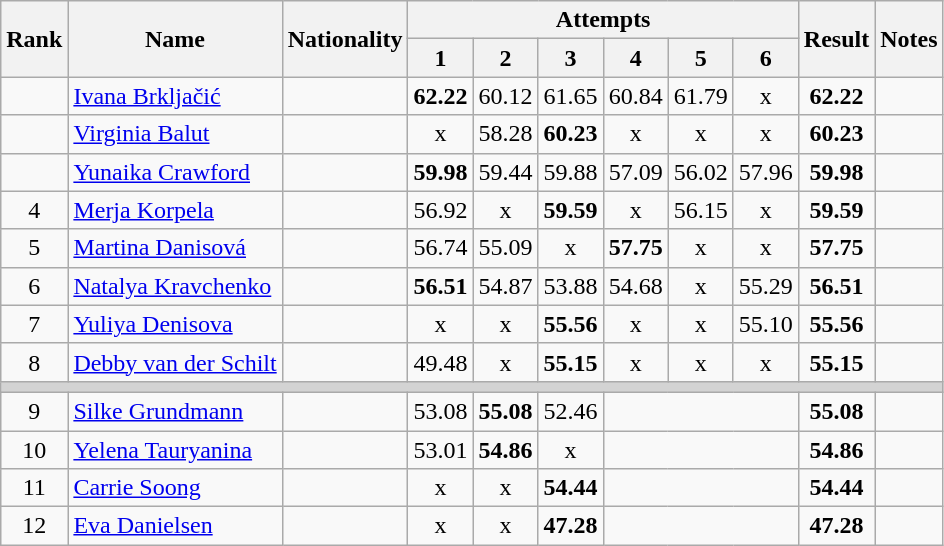<table class="wikitable sortable" style="text-align:center">
<tr>
<th rowspan=2>Rank</th>
<th rowspan=2>Name</th>
<th rowspan=2>Nationality</th>
<th colspan=6>Attempts</th>
<th rowspan=2>Result</th>
<th rowspan=2>Notes</th>
</tr>
<tr>
<th>1</th>
<th>2</th>
<th>3</th>
<th>4</th>
<th>5</th>
<th>6</th>
</tr>
<tr>
<td></td>
<td align=left><a href='#'>Ivana Brkljačić</a></td>
<td align=left></td>
<td><strong>62.22</strong></td>
<td>60.12</td>
<td>61.65</td>
<td>60.84</td>
<td>61.79</td>
<td>x</td>
<td><strong>62.22</strong></td>
<td></td>
</tr>
<tr>
<td></td>
<td align=left><a href='#'>Virginia Balut</a></td>
<td align=left></td>
<td>x</td>
<td>58.28</td>
<td><strong>60.23</strong></td>
<td>x</td>
<td>x</td>
<td>x</td>
<td><strong>60.23</strong></td>
<td></td>
</tr>
<tr>
<td></td>
<td align=left><a href='#'>Yunaika Crawford</a></td>
<td align=left></td>
<td><strong>59.98</strong></td>
<td>59.44</td>
<td>59.88</td>
<td>57.09</td>
<td>56.02</td>
<td>57.96</td>
<td><strong>59.98</strong></td>
<td></td>
</tr>
<tr>
<td>4</td>
<td align=left><a href='#'>Merja Korpela</a></td>
<td align=left></td>
<td>56.92</td>
<td>x</td>
<td><strong>59.59</strong></td>
<td>x</td>
<td>56.15</td>
<td>x</td>
<td><strong>59.59</strong></td>
<td></td>
</tr>
<tr>
<td>5</td>
<td align=left><a href='#'>Martina Danisová</a></td>
<td align=left></td>
<td>56.74</td>
<td>55.09</td>
<td>x</td>
<td><strong>57.75</strong></td>
<td>x</td>
<td>x</td>
<td><strong>57.75</strong></td>
<td></td>
</tr>
<tr>
<td>6</td>
<td align=left><a href='#'>Natalya Kravchenko</a></td>
<td align=left></td>
<td><strong>56.51</strong></td>
<td>54.87</td>
<td>53.88</td>
<td>54.68</td>
<td>x</td>
<td>55.29</td>
<td><strong>56.51</strong></td>
<td></td>
</tr>
<tr>
<td>7</td>
<td align=left><a href='#'>Yuliya Denisova</a></td>
<td align=left></td>
<td>x</td>
<td>x</td>
<td><strong>55.56</strong></td>
<td>x</td>
<td>x</td>
<td>55.10</td>
<td><strong>55.56</strong></td>
<td></td>
</tr>
<tr>
<td>8</td>
<td align=left><a href='#'>Debby van der Schilt</a></td>
<td align=left></td>
<td>49.48</td>
<td>x</td>
<td><strong>55.15</strong></td>
<td>x</td>
<td>x</td>
<td>x</td>
<td><strong>55.15</strong></td>
<td></td>
</tr>
<tr>
<td colspan=11 bgcolor=lightgray></td>
</tr>
<tr>
<td>9</td>
<td align=left><a href='#'>Silke Grundmann</a></td>
<td align=left></td>
<td>53.08</td>
<td><strong>55.08</strong></td>
<td>52.46</td>
<td colspan=3></td>
<td><strong>55.08</strong></td>
<td></td>
</tr>
<tr>
<td>10</td>
<td align=left><a href='#'>Yelena Tauryanina</a></td>
<td align=left></td>
<td>53.01</td>
<td><strong>54.86</strong></td>
<td>x</td>
<td colspan=3></td>
<td><strong>54.86</strong></td>
<td></td>
</tr>
<tr>
<td>11</td>
<td align=left><a href='#'>Carrie Soong</a></td>
<td align=left></td>
<td>x</td>
<td>x</td>
<td><strong>54.44</strong></td>
<td colspan=3></td>
<td><strong>54.44</strong></td>
<td></td>
</tr>
<tr>
<td>12</td>
<td align=left><a href='#'>Eva Danielsen</a></td>
<td align=left></td>
<td>x</td>
<td>x</td>
<td><strong>47.28</strong></td>
<td colspan=3></td>
<td><strong>47.28</strong></td>
<td></td>
</tr>
</table>
